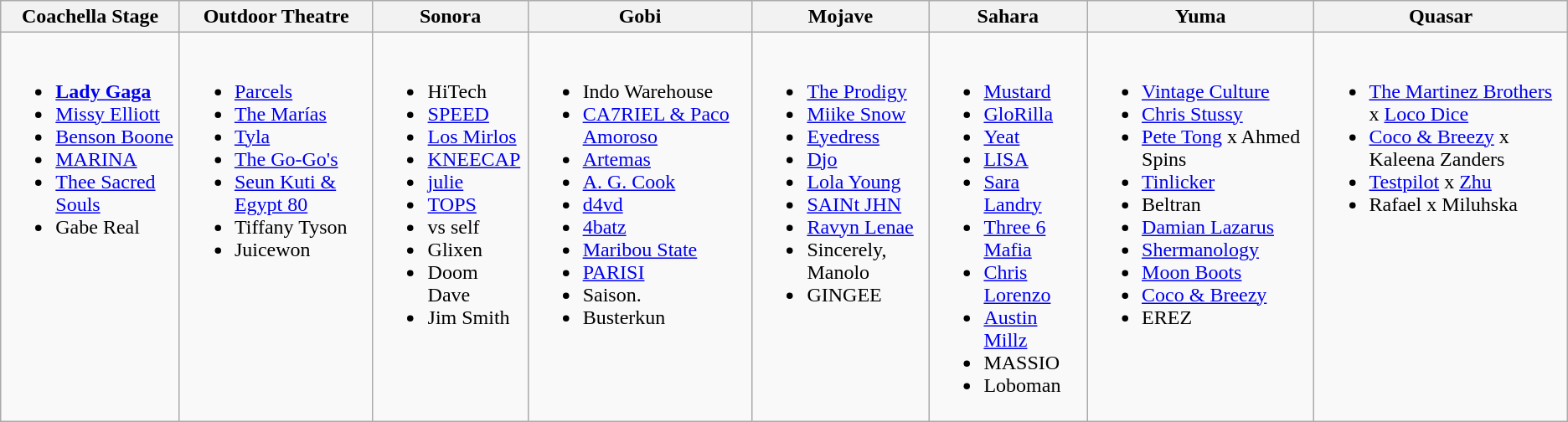<table class="wikitable">
<tr>
<th>Coachella Stage</th>
<th>Outdoor Theatre</th>
<th>Sonora</th>
<th>Gobi</th>
<th>Mojave</th>
<th>Sahara</th>
<th>Yuma</th>
<th>Quasar</th>
</tr>
<tr valign="top">
<td><br><ul><li><strong><a href='#'>Lady Gaga</a></strong></li><li><a href='#'>Missy Elliott</a></li><li><a href='#'>Benson Boone</a></li><li><a href='#'>MARINA</a></li><li><a href='#'>Thee Sacred Souls</a></li><li>Gabe Real</li></ul></td>
<td><br><ul><li><a href='#'>Parcels</a></li><li><a href='#'>The Marías</a></li><li><a href='#'>Tyla</a></li><li><a href='#'>The Go-Go's</a></li><li><a href='#'>Seun Kuti & Egypt 80</a></li><li>Tiffany Tyson </li><li>Juicewon </li></ul></td>
<td><br><ul><li>HiTech</li><li><a href='#'>SPEED</a></li><li><a href='#'>Los Mirlos</a></li><li><a href='#'>KNEECAP</a></li><li><a href='#'>julie</a></li><li><a href='#'>TOPS</a></li><li>vs self</li><li>Glixen</li><li>Doom Dave </li><li>Jim Smith </li></ul></td>
<td><br><ul><li>Indo Warehouse</li><li><a href='#'>CA7RIEL & Paco Amoroso</a></li><li><a href='#'>Artemas</a></li><li><a href='#'>A. G. Cook</a></li><li><a href='#'>d4vd</a></li><li><a href='#'>4batz</a></li><li><a href='#'>Maribou State</a></li><li><a href='#'>PARISI</a></li><li>Saison. </li><li>Busterkun </li></ul></td>
<td><br><ul><li><a href='#'>The Prodigy</a></li><li><a href='#'>Miike Snow</a></li><li><a href='#'>Eyedress</a></li><li><a href='#'>Djo</a></li><li><a href='#'>Lola Young</a></li><li><a href='#'>SAINt JHN</a></li><li><a href='#'>Ravyn Lenae</a></li><li>Sincerely, Manolo </li><li>GINGEE </li></ul></td>
<td><br><ul><li><a href='#'>Mustard</a></li><li><a href='#'>GloRilla</a></li><li><a href='#'>Yeat</a></li><li><a href='#'>LISA</a></li><li><a href='#'>Sara Landry</a></li><li><a href='#'>Three 6 Mafia</a></li><li><a href='#'>Chris Lorenzo</a></li><li><a href='#'>Austin Millz</a></li><li>MASSIO </li><li>Loboman </li></ul></td>
<td><br><ul><li><a href='#'>Vintage Culture</a></li><li><a href='#'>Chris Stussy</a></li><li><a href='#'>Pete Tong</a> x Ahmed Spins</li><li><a href='#'>Tinlicker</a></li><li>Beltran</li><li><a href='#'>Damian Lazarus</a></li><li><a href='#'>Shermanology</a></li><li><a href='#'>Moon Boots</a></li><li><a href='#'>Coco & Breezy</a></li><li>EREZ</li></ul></td>
<td><br><ul><li><a href='#'>The Martinez Brothers</a> x <a href='#'>Loco Dice</a> </li><li><a href='#'>Coco & Breezy</a> x Kaleena Zanders </li><li><a href='#'>Testpilot</a> x <a href='#'>Zhu</a> </li><li>Rafael x Miluhska </li></ul></td>
</tr>
</table>
